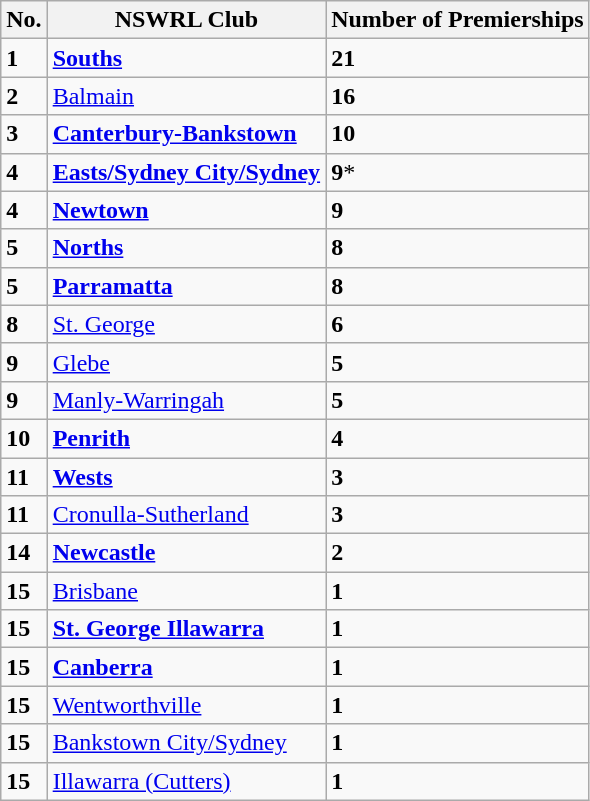<table class="wikitable" style="text-align: left;">
<tr>
<th>No.</th>
<th>NSWRL Club</th>
<th>Number of Premierships</th>
</tr>
<tr>
<td><strong>1</strong></td>
<td><strong> <a href='#'>Souths</a></strong></td>
<td><strong>21</strong></td>
</tr>
<tr>
<td><strong>2</strong></td>
<td> <a href='#'>Balmain</a></td>
<td><strong>16</strong></td>
</tr>
<tr>
<td><strong>3</strong></td>
<td><strong> <a href='#'>Canterbury-Bankstown</a></strong></td>
<td><strong>10</strong></td>
</tr>
<tr>
<td><strong>4</strong></td>
<td> <strong><a href='#'>Easts/Sydney City/Sydney</a></strong></td>
<td><strong>9</strong>*</td>
</tr>
<tr>
<td><strong>4</strong></td>
<td> <strong><a href='#'>Newtown</a></strong></td>
<td><strong>9</strong></td>
</tr>
<tr>
<td><strong>5</strong></td>
<td> <strong><a href='#'>Norths</a></strong></td>
<td><strong>8</strong></td>
</tr>
<tr>
<td><strong>5</strong></td>
<td><strong> <a href='#'>Parramatta</a></strong></td>
<td><strong>8</strong></td>
</tr>
<tr>
<td><strong>8</strong></td>
<td> <a href='#'>St. George</a></td>
<td><strong>6</strong></td>
</tr>
<tr>
<td><strong>9</strong></td>
<td> <a href='#'>Glebe</a></td>
<td><strong>5</strong></td>
</tr>
<tr>
<td><strong>9</strong></td>
<td> <a href='#'>Manly-Warringah</a></td>
<td><strong>5</strong></td>
</tr>
<tr>
<td><strong>10</strong></td>
<td> <strong><a href='#'>Penrith</a></strong></td>
<td><strong>4</strong></td>
</tr>
<tr>
<td><strong>11</strong></td>
<td><strong> <a href='#'>Wests</a></strong></td>
<td><strong>3</strong></td>
</tr>
<tr>
<td><strong>11</strong></td>
<td> <a href='#'>Cronulla-Sutherland</a></td>
<td><strong>3</strong></td>
</tr>
<tr>
<td><strong>14</strong></td>
<td> <strong><a href='#'>Newcastle</a></strong></td>
<td><strong>2</strong></td>
</tr>
<tr>
<td><strong>15</strong></td>
<td> <a href='#'>Brisbane</a></td>
<td><strong>1</strong></td>
</tr>
<tr>
<td><strong>15</strong></td>
<td><strong> <a href='#'>St. George Illawarra</a></strong></td>
<td><strong>1</strong></td>
</tr>
<tr>
<td><strong>15</strong></td>
<td> <strong><a href='#'>Canberra</a></strong></td>
<td><strong>1</strong></td>
</tr>
<tr>
<td><strong>15</strong></td>
<td> <a href='#'>Wentworthville</a></td>
<td><strong>1</strong></td>
</tr>
<tr>
<td><strong>15</strong></td>
<td> <a href='#'>Bankstown City/Sydney</a></td>
<td><strong>1</strong></td>
</tr>
<tr>
<td><strong>15</strong></td>
<td> <a href='#'>Illawarra (Cutters)</a></td>
<td><strong>1</strong></td>
</tr>
</table>
